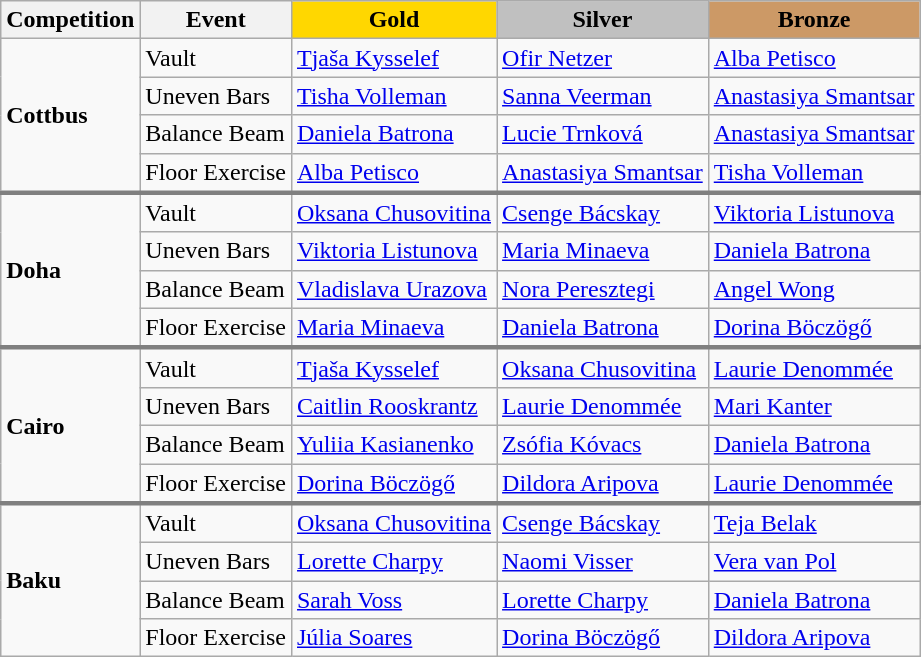<table class="wikitable">
<tr>
<th>Competition</th>
<th>Event</th>
<th style="background-color:gold;">Gold</th>
<th style="background-color:silver;">Silver</th>
<th style="background-color:#c96;">Bronze</th>
</tr>
<tr>
<td rowspan=4><strong>Cottbus</strong></td>
<td>Vault</td>
<td> <a href='#'>Tjaša Kysselef</a></td>
<td> <a href='#'>Ofir Netzer</a></td>
<td> <a href='#'>Alba Petisco</a></td>
</tr>
<tr>
<td>Uneven Bars</td>
<td> <a href='#'>Tisha Volleman</a></td>
<td> <a href='#'>Sanna Veerman</a></td>
<td> <a href='#'>Anastasiya Smantsar</a></td>
</tr>
<tr>
<td>Balance Beam</td>
<td> <a href='#'>Daniela Batrona</a></td>
<td> <a href='#'>Lucie Trnková</a></td>
<td> <a href='#'>Anastasiya Smantsar</a></td>
</tr>
<tr>
<td>Floor Exercise</td>
<td> <a href='#'>Alba Petisco</a></td>
<td> <a href='#'>Anastasiya Smantsar</a></td>
<td> <a href='#'>Tisha Volleman</a></td>
</tr>
<tr style="border-top: 3px solid grey;">
<td rowspan=4><strong>Doha</strong></td>
<td>Vault</td>
<td> <a href='#'>Oksana Chusovitina</a></td>
<td> <a href='#'>Csenge Bácskay</a></td>
<td> <a href='#'>Viktoria Listunova</a></td>
</tr>
<tr>
<td>Uneven Bars</td>
<td> <a href='#'>Viktoria Listunova</a></td>
<td> <a href='#'>Maria Minaeva</a></td>
<td> <a href='#'>Daniela Batrona</a></td>
</tr>
<tr>
<td>Balance Beam</td>
<td> <a href='#'>Vladislava Urazova</a></td>
<td> <a href='#'>Nora Peresztegi</a></td>
<td> <a href='#'>Angel Wong</a></td>
</tr>
<tr>
<td>Floor Exercise</td>
<td> <a href='#'>Maria Minaeva</a></td>
<td> <a href='#'>Daniela Batrona</a></td>
<td> <a href='#'>Dorina Böczögő</a></td>
</tr>
<tr style="border-top: 3px solid grey;">
<td rowspan=4><strong>Cairo</strong></td>
<td>Vault</td>
<td> <a href='#'>Tjaša Kysselef</a></td>
<td> <a href='#'>Oksana Chusovitina</a></td>
<td> <a href='#'>Laurie Denommée</a></td>
</tr>
<tr>
<td>Uneven Bars</td>
<td> <a href='#'>Caitlin Rooskrantz</a></td>
<td> <a href='#'>Laurie Denommée</a></td>
<td> <a href='#'>Mari Kanter</a></td>
</tr>
<tr>
<td>Balance Beam</td>
<td> <a href='#'>Yuliia Kasianenko</a></td>
<td> <a href='#'>Zsófia Kóvacs</a></td>
<td> <a href='#'>Daniela Batrona</a></td>
</tr>
<tr>
<td>Floor Exercise</td>
<td> <a href='#'>Dorina Böczögő</a></td>
<td> <a href='#'>Dildora Aripova</a></td>
<td> <a href='#'>Laurie Denommée</a></td>
</tr>
<tr style="border-top: 3px solid grey;">
<td rowspan=4><strong>Baku</strong></td>
<td>Vault</td>
<td> <a href='#'>Oksana Chusovitina</a></td>
<td> <a href='#'>Csenge Bácskay</a></td>
<td> <a href='#'>Teja Belak</a></td>
</tr>
<tr>
<td>Uneven Bars</td>
<td> <a href='#'>Lorette Charpy</a></td>
<td> <a href='#'>Naomi Visser</a></td>
<td> <a href='#'>Vera van Pol</a></td>
</tr>
<tr>
<td>Balance Beam</td>
<td> <a href='#'>Sarah Voss</a></td>
<td> <a href='#'>Lorette Charpy</a></td>
<td> <a href='#'>Daniela Batrona</a></td>
</tr>
<tr>
<td>Floor Exercise</td>
<td> <a href='#'>Júlia Soares</a></td>
<td> <a href='#'>Dorina Böczögő</a></td>
<td> <a href='#'>Dildora Aripova</a></td>
</tr>
</table>
